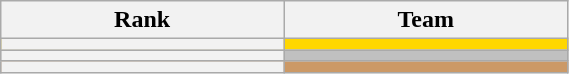<table class="wikitable unsortable" style="text-align:left; width:30%">
<tr>
<th scope="col">Rank</th>
<th scope="col">Team</th>
</tr>
<tr bgcolor="gold">
<th scope="row"></th>
<td></td>
</tr>
<tr bgcolor="silver">
<th scope="row"></th>
<td></td>
</tr>
<tr bgcolor="cc9966">
<th scope="row"></th>
<td></td>
</tr>
</table>
